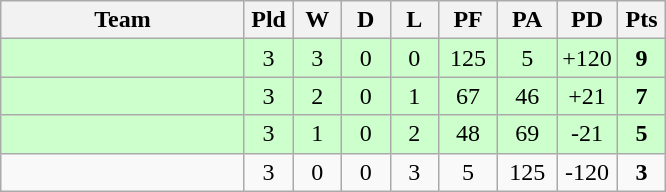<table class="wikitable" style="text-align:center;">
<tr>
<th width=155>Team</th>
<th width=25 abbr="Played">Pld</th>
<th width=25 abbr="Won">W</th>
<th width=25 abbr="Drawn">D</th>
<th width=25 abbr="Lost">L</th>
<th width=32 abbr="Points for">PF</th>
<th width=32 abbr="Points against">PA</th>
<th width=32 abbr="Points difference">PD</th>
<th width=25 abbr="Points">Pts</th>
</tr>
<tr style="background:#ccffcc">
<td align=left></td>
<td>3</td>
<td>3</td>
<td>0</td>
<td>0</td>
<td>125</td>
<td>5</td>
<td>+120</td>
<td><strong>9</strong></td>
</tr>
<tr style="background:#ccffcc">
<td align=left></td>
<td>3</td>
<td>2</td>
<td>0</td>
<td>1</td>
<td>67</td>
<td>46</td>
<td>+21</td>
<td><strong>7</strong></td>
</tr>
<tr style="background:#ccffcc">
<td align=left></td>
<td>3</td>
<td>1</td>
<td>0</td>
<td>2</td>
<td>48</td>
<td>69</td>
<td>-21</td>
<td><strong>5</strong></td>
</tr>
<tr>
<td align=left></td>
<td>3</td>
<td>0</td>
<td>0</td>
<td>3</td>
<td>5</td>
<td>125</td>
<td>-120</td>
<td><strong>3</strong></td>
</tr>
</table>
